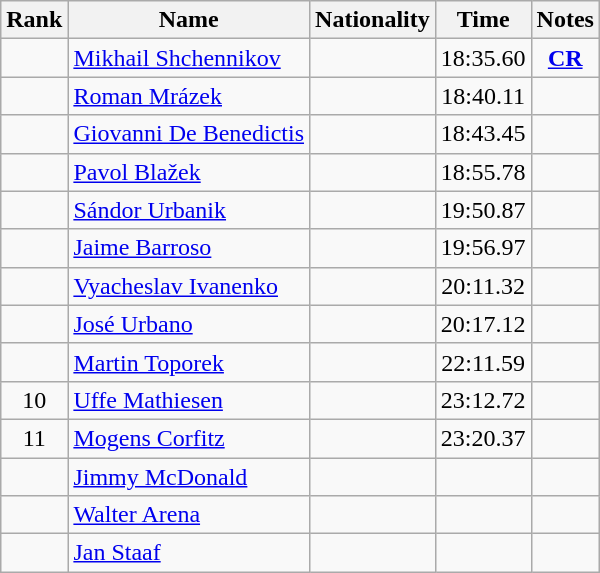<table class="wikitable sortable" style="text-align:center">
<tr>
<th>Rank</th>
<th>Name</th>
<th>Nationality</th>
<th>Time</th>
<th>Notes</th>
</tr>
<tr>
<td></td>
<td align="left"><a href='#'>Mikhail Shchennikov</a></td>
<td align=left></td>
<td>18:35.60</td>
<td><strong><a href='#'>CR</a></strong></td>
</tr>
<tr>
<td></td>
<td align="left"><a href='#'>Roman Mrázek</a></td>
<td align=left></td>
<td>18:40.11</td>
<td></td>
</tr>
<tr>
<td></td>
<td align="left"><a href='#'>Giovanni De Benedictis</a></td>
<td align=left></td>
<td>18:43.45</td>
<td></td>
</tr>
<tr>
<td></td>
<td align="left"><a href='#'>Pavol Blažek</a></td>
<td align=left></td>
<td>18:55.78</td>
<td></td>
</tr>
<tr>
<td></td>
<td align="left"><a href='#'>Sándor Urbanik</a></td>
<td align=left></td>
<td>19:50.87</td>
<td></td>
</tr>
<tr>
<td></td>
<td align="left"><a href='#'>Jaime Barroso</a></td>
<td align=left></td>
<td>19:56.97</td>
<td></td>
</tr>
<tr>
<td></td>
<td align="left"><a href='#'>Vyacheslav Ivanenko</a></td>
<td align=left></td>
<td>20:11.32</td>
<td></td>
</tr>
<tr>
<td></td>
<td align="left"><a href='#'>José Urbano</a></td>
<td align=left></td>
<td>20:17.12</td>
<td></td>
</tr>
<tr>
<td></td>
<td align="left"><a href='#'>Martin Toporek</a></td>
<td align=left></td>
<td>22:11.59</td>
<td></td>
</tr>
<tr>
<td>10</td>
<td align="left"><a href='#'>Uffe Mathiesen</a></td>
<td align=left></td>
<td>23:12.72</td>
<td></td>
</tr>
<tr>
<td>11</td>
<td align="left"><a href='#'>Mogens Corfitz</a></td>
<td align=left></td>
<td>23:20.37</td>
<td></td>
</tr>
<tr>
<td></td>
<td align="left"><a href='#'>Jimmy McDonald</a></td>
<td align=left></td>
<td></td>
<td></td>
</tr>
<tr>
<td></td>
<td align="left"><a href='#'>Walter Arena</a></td>
<td align=left></td>
<td></td>
<td></td>
</tr>
<tr>
<td></td>
<td align="left"><a href='#'>Jan Staaf</a></td>
<td align=left></td>
<td></td>
<td></td>
</tr>
</table>
